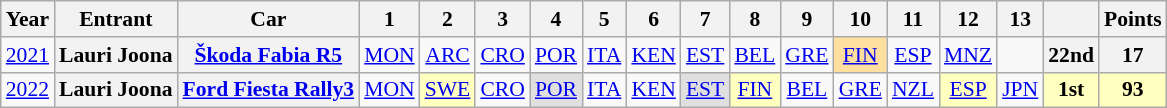<table class="wikitable" style="text-align:center; font-size:90%">
<tr>
<th>Year</th>
<th>Entrant</th>
<th>Car</th>
<th>1</th>
<th>2</th>
<th>3</th>
<th>4</th>
<th>5</th>
<th>6</th>
<th>7</th>
<th>8</th>
<th>9</th>
<th>10</th>
<th>11</th>
<th>12</th>
<th>13</th>
<th></th>
<th>Points</th>
</tr>
<tr>
<td><a href='#'>2021</a></td>
<th>Lauri Joona</th>
<th><a href='#'>Škoda Fabia R5</a></th>
<td><a href='#'>MON</a></td>
<td><a href='#'>ARC</a></td>
<td><a href='#'>CRO</a></td>
<td><a href='#'>POR</a></td>
<td><a href='#'>ITA</a></td>
<td><a href='#'>KEN</a></td>
<td><a href='#'>EST</a></td>
<td><a href='#'>BEL</a></td>
<td><a href='#'>GRE</a></td>
<td style="background:#FFDF9F"><a href='#'>FIN</a><br></td>
<td><a href='#'>ESP</a></td>
<td><a href='#'>MNZ</a></td>
<td></td>
<th>22nd</th>
<th>17</th>
</tr>
<tr>
<td><a href='#'>2022</a></td>
<th>Lauri Joona</th>
<th><a href='#'>Ford Fiesta Rally3</a></th>
<td><a href='#'>MON</a></td>
<td style="background:#FFFFBF"><a href='#'>SWE</a><br></td>
<td><a href='#'>CRO</a></td>
<td style="background:#DFDFDF"><a href='#'>POR</a><br></td>
<td><a href='#'>ITA</a></td>
<td><a href='#'>KEN</a></td>
<td style="background:#DFDFDF"><a href='#'>EST</a><br></td>
<td style="background:#FFFFBF"><a href='#'>FIN</a><br></td>
<td><a href='#'>BEL</a></td>
<td><a href='#'>GRE</a></td>
<td><a href='#'>NZL</a></td>
<td style="background:#FFFFBF"><a href='#'>ESP</a><br></td>
<td><a href='#'>JPN</a></td>
<th style="background:#FFFFBF">1st</th>
<th style="background:#FFFFBF">93</th>
</tr>
</table>
